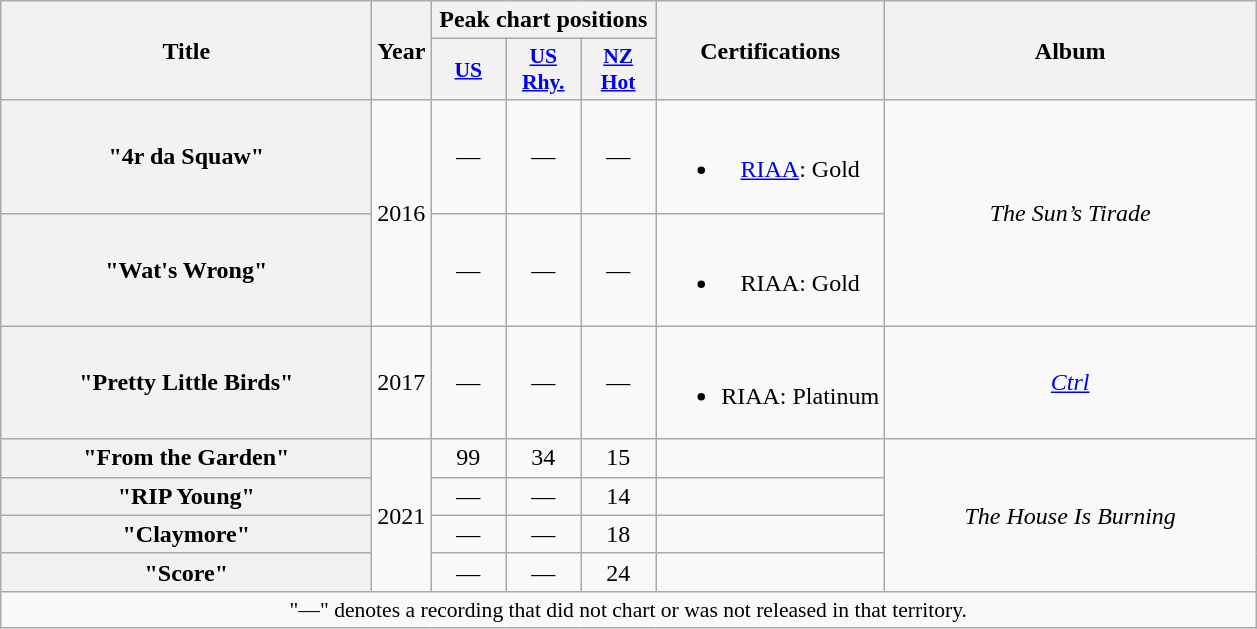<table class="wikitable plainrowheaders" style="text-align:center;">
<tr>
<th scope="col" rowspan="2" style="width:15em;">Title</th>
<th scope="col" rowspan="2">Year</th>
<th scope="col" colspan="3">Peak chart positions</th>
<th scope="col" rowspan="2">Certifications</th>
<th scope="col" rowspan="2" style="width:15em;">Album</th>
</tr>
<tr>
<th scope="col" style="width:3em;font-size:90%;"><a href='#'>US</a><br></th>
<th scope="col" style="width:3em;font-size:90%;"><a href='#'>US<br>Rhy.</a><br></th>
<th scope="col" style="width:3em;font-size:90%;"><a href='#'>NZ<br>Hot</a><br></th>
</tr>
<tr>
<th Scope="row">"4r da Squaw"</th>
<td rowspan=2>2016</td>
<td>—</td>
<td>—</td>
<td>—</td>
<td><br><ul><li><a href='#'>RIAA</a>: Gold</li></ul></td>
<td rowspan=2><em>The Sun’s Tirade</em></td>
</tr>
<tr>
<th Scope="row">"Wat's Wrong"<br></th>
<td>—</td>
<td>—</td>
<td>—</td>
<td><br><ul><li>RIAA: Gold</li></ul></td>
</tr>
<tr>
<th Scope="row">"Pretty Little Birds"<br></th>
<td>2017</td>
<td>—</td>
<td>—</td>
<td>—</td>
<td><br><ul><li>RIAA: Platinum</li></ul></td>
<td><em><a href='#'>Ctrl</a></em></td>
</tr>
<tr>
<th scope="row">"From the Garden"<br></th>
<td rowspan="4">2021</td>
<td>99</td>
<td>34</td>
<td>15</td>
<td></td>
<td rowspan="4"><em>The House Is Burning</em></td>
</tr>
<tr>
<th scope="row">"RIP Young"</th>
<td>—</td>
<td>—</td>
<td>14</td>
</tr>
<tr>
<th scope="row">"Claymore"<br></th>
<td>—</td>
<td>—</td>
<td>18</td>
<td></td>
</tr>
<tr>
<th scope="row">"Score"<br></th>
<td>—</td>
<td>—</td>
<td>24</td>
<td></td>
</tr>
<tr>
<td colspan="14" style="font-size:90%">"—" denotes a recording that did not chart or was not released in that territory.</td>
</tr>
</table>
